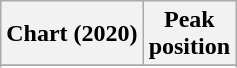<table class="wikitable sortable plainrowheaders">
<tr>
<th scope="col">Chart (2020)</th>
<th scope="col">Peak<br>position</th>
</tr>
<tr>
</tr>
<tr>
</tr>
<tr>
</tr>
<tr>
</tr>
<tr>
</tr>
</table>
